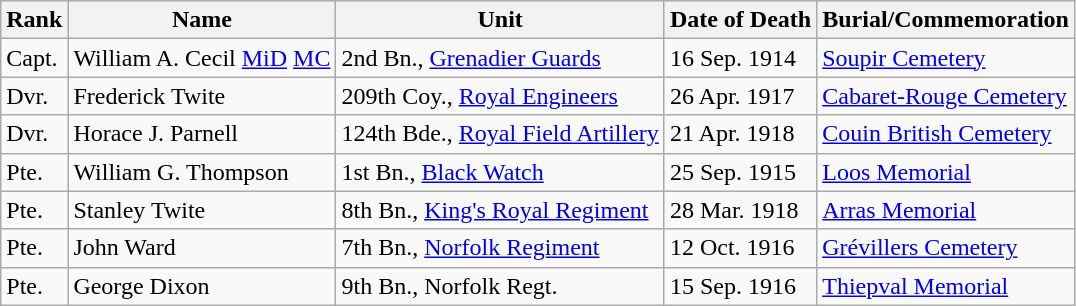<table class="wikitable">
<tr>
<th>Rank</th>
<th>Name</th>
<th>Unit</th>
<th>Date of Death</th>
<th>Burial/Commemoration</th>
</tr>
<tr>
<td>Capt.</td>
<td>William A. Cecil <a href='#'>MiD</a> <a href='#'>MC</a></td>
<td>2nd Bn., <a href='#'>Grenadier Guards</a></td>
<td>16 Sep. 1914</td>
<td><a href='#'>Soupir Cemetery</a></td>
</tr>
<tr>
<td>Dvr.</td>
<td>Frederick Twite</td>
<td>209th Coy., <a href='#'>Royal Engineers</a></td>
<td>26 Apr. 1917</td>
<td><a href='#'>Cabaret-Rouge Cemetery</a></td>
</tr>
<tr>
<td>Dvr.</td>
<td>Horace J. Parnell</td>
<td>124th Bde., <a href='#'>Royal Field Artillery</a></td>
<td>21 Apr. 1918</td>
<td><a href='#'>Couin British Cemetery</a></td>
</tr>
<tr>
<td>Pte.</td>
<td>William G. Thompson</td>
<td>1st Bn., <a href='#'>Black Watch</a></td>
<td>25 Sep. 1915</td>
<td><a href='#'>Loos Memorial</a></td>
</tr>
<tr>
<td>Pte.</td>
<td>Stanley Twite</td>
<td>8th Bn., <a href='#'>King's Royal Regiment</a></td>
<td>28 Mar. 1918</td>
<td><a href='#'>Arras Memorial</a></td>
</tr>
<tr>
<td>Pte.</td>
<td>John Ward</td>
<td>7th Bn., <a href='#'>Norfolk Regiment</a></td>
<td>12 Oct. 1916</td>
<td><a href='#'>Grévillers Cemetery</a></td>
</tr>
<tr>
<td>Pte.</td>
<td>George Dixon</td>
<td>9th Bn., Norfolk Regt.</td>
<td>15 Sep. 1916</td>
<td><a href='#'>Thiepval Memorial</a></td>
</tr>
</table>
